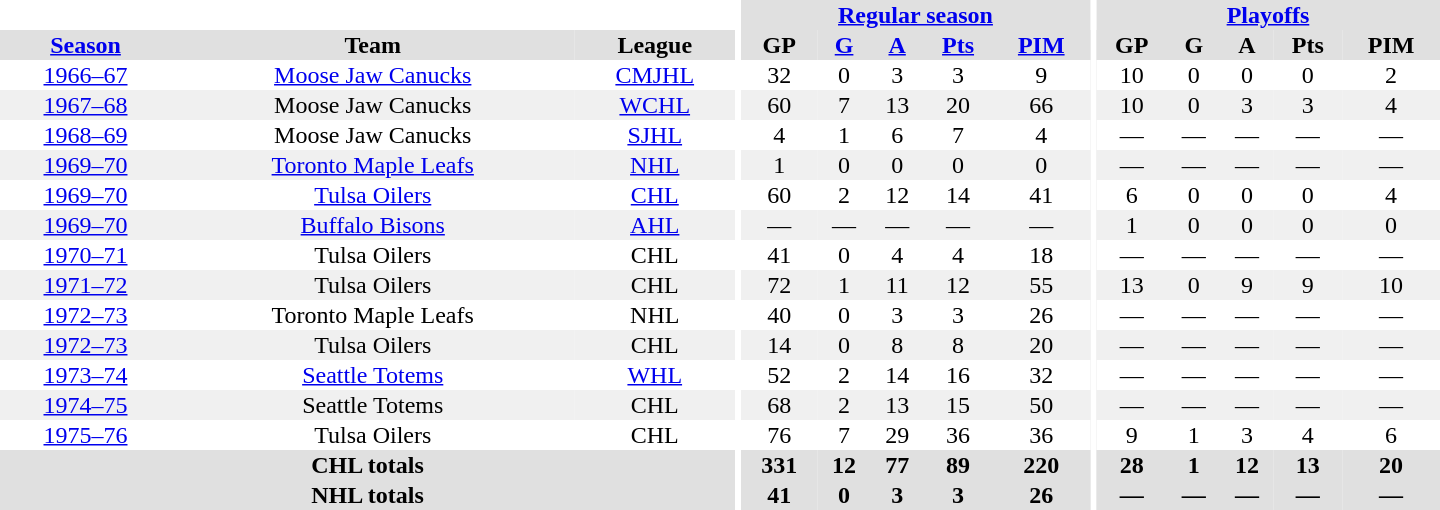<table border="0" cellpadding="1" cellspacing="0" style="text-align:center; width:60em">
<tr bgcolor="#e0e0e0">
<th colspan="3" bgcolor="#ffffff"></th>
<th rowspan="100" bgcolor="#ffffff"></th>
<th colspan="5"><a href='#'>Regular season</a></th>
<th rowspan="100" bgcolor="#ffffff"></th>
<th colspan="5"><a href='#'>Playoffs</a></th>
</tr>
<tr bgcolor="#e0e0e0">
<th><a href='#'>Season</a></th>
<th>Team</th>
<th>League</th>
<th>GP</th>
<th><a href='#'>G</a></th>
<th><a href='#'>A</a></th>
<th><a href='#'>Pts</a></th>
<th><a href='#'>PIM</a></th>
<th>GP</th>
<th>G</th>
<th>A</th>
<th>Pts</th>
<th>PIM</th>
</tr>
<tr>
<td><a href='#'>1966–67</a></td>
<td><a href='#'>Moose Jaw Canucks</a></td>
<td><a href='#'>CMJHL</a></td>
<td>32</td>
<td>0</td>
<td>3</td>
<td>3</td>
<td>9</td>
<td>10</td>
<td>0</td>
<td>0</td>
<td>0</td>
<td>2</td>
</tr>
<tr bgcolor="#f0f0f0">
<td><a href='#'>1967–68</a></td>
<td>Moose Jaw Canucks</td>
<td><a href='#'>WCHL</a></td>
<td>60</td>
<td>7</td>
<td>13</td>
<td>20</td>
<td>66</td>
<td>10</td>
<td>0</td>
<td>3</td>
<td>3</td>
<td>4</td>
</tr>
<tr>
<td><a href='#'>1968–69</a></td>
<td>Moose Jaw Canucks</td>
<td><a href='#'>SJHL</a></td>
<td>4</td>
<td>1</td>
<td>6</td>
<td>7</td>
<td>4</td>
<td>—</td>
<td>—</td>
<td>—</td>
<td>—</td>
<td>—</td>
</tr>
<tr bgcolor="#f0f0f0">
<td><a href='#'>1969–70</a></td>
<td><a href='#'>Toronto Maple Leafs</a></td>
<td><a href='#'>NHL</a></td>
<td>1</td>
<td>0</td>
<td>0</td>
<td>0</td>
<td>0</td>
<td>—</td>
<td>—</td>
<td>—</td>
<td>—</td>
<td>—</td>
</tr>
<tr>
<td><a href='#'>1969–70</a></td>
<td><a href='#'>Tulsa Oilers</a></td>
<td><a href='#'>CHL</a></td>
<td>60</td>
<td>2</td>
<td>12</td>
<td>14</td>
<td>41</td>
<td>6</td>
<td>0</td>
<td>0</td>
<td>0</td>
<td>4</td>
</tr>
<tr bgcolor="#f0f0f0">
<td><a href='#'>1969–70</a></td>
<td><a href='#'>Buffalo Bisons</a></td>
<td><a href='#'>AHL</a></td>
<td>—</td>
<td>—</td>
<td>—</td>
<td>—</td>
<td>—</td>
<td>1</td>
<td>0</td>
<td>0</td>
<td>0</td>
<td>0</td>
</tr>
<tr>
<td><a href='#'>1970–71</a></td>
<td>Tulsa Oilers</td>
<td>CHL</td>
<td>41</td>
<td>0</td>
<td>4</td>
<td>4</td>
<td>18</td>
<td>—</td>
<td>—</td>
<td>—</td>
<td>—</td>
<td>—</td>
</tr>
<tr bgcolor="#f0f0f0">
<td><a href='#'>1971–72</a></td>
<td>Tulsa Oilers</td>
<td>CHL</td>
<td>72</td>
<td>1</td>
<td>11</td>
<td>12</td>
<td>55</td>
<td>13</td>
<td>0</td>
<td>9</td>
<td>9</td>
<td>10</td>
</tr>
<tr>
<td><a href='#'>1972–73</a></td>
<td>Toronto Maple Leafs</td>
<td>NHL</td>
<td>40</td>
<td>0</td>
<td>3</td>
<td>3</td>
<td>26</td>
<td>—</td>
<td>—</td>
<td>—</td>
<td>—</td>
<td>—</td>
</tr>
<tr bgcolor="#f0f0f0">
<td><a href='#'>1972–73</a></td>
<td>Tulsa Oilers</td>
<td>CHL</td>
<td>14</td>
<td>0</td>
<td>8</td>
<td>8</td>
<td>20</td>
<td>—</td>
<td>—</td>
<td>—</td>
<td>—</td>
<td>—</td>
</tr>
<tr>
<td><a href='#'>1973–74</a></td>
<td><a href='#'>Seattle Totems</a></td>
<td><a href='#'>WHL</a></td>
<td>52</td>
<td>2</td>
<td>14</td>
<td>16</td>
<td>32</td>
<td>—</td>
<td>—</td>
<td>—</td>
<td>—</td>
<td>—</td>
</tr>
<tr bgcolor="#f0f0f0">
<td><a href='#'>1974–75</a></td>
<td>Seattle Totems</td>
<td>CHL</td>
<td>68</td>
<td>2</td>
<td>13</td>
<td>15</td>
<td>50</td>
<td>—</td>
<td>—</td>
<td>—</td>
<td>—</td>
<td>—</td>
</tr>
<tr>
<td><a href='#'>1975–76</a></td>
<td>Tulsa Oilers</td>
<td>CHL</td>
<td>76</td>
<td>7</td>
<td>29</td>
<td>36</td>
<td>36</td>
<td>9</td>
<td>1</td>
<td>3</td>
<td>4</td>
<td>6</td>
</tr>
<tr bgcolor="#e0e0e0">
<th colspan="3">CHL totals</th>
<th>331</th>
<th>12</th>
<th>77</th>
<th>89</th>
<th>220</th>
<th>28</th>
<th>1</th>
<th>12</th>
<th>13</th>
<th>20</th>
</tr>
<tr bgcolor="#e0e0e0">
<th colspan="3">NHL totals</th>
<th>41</th>
<th>0</th>
<th>3</th>
<th>3</th>
<th>26</th>
<th>—</th>
<th>—</th>
<th>—</th>
<th>—</th>
<th>—</th>
</tr>
</table>
